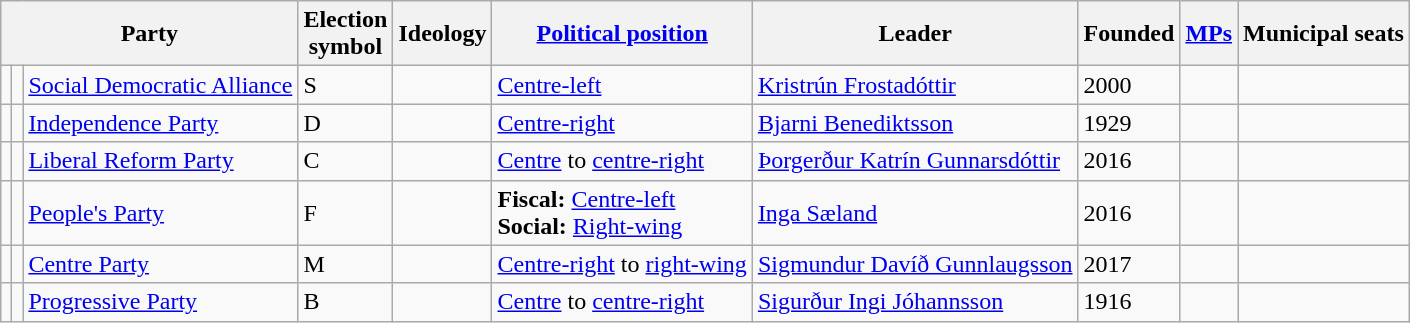<table class="wikitable sortable">
<tr>
<th colspan="3">Party</th>
<th>Election<br>symbol</th>
<th>Ideology</th>
<th><a href='#'>Political position</a></th>
<th>Leader</th>
<th>Founded</th>
<th><a href='#'>MPs</a></th>
<th>Municipal seats</th>
</tr>
<tr>
<td></td>
<td></td>
<td><a href='#'>Social Democratic Alliance</a><br><small></small></td>
<td>S</td>
<td></td>
<td><a href='#'>Centre-left</a></td>
<td><a href='#'>Kristrún Frostadóttir</a></td>
<td>2000</td>
<td></td>
<td></td>
</tr>
<tr>
<td></td>
<td></td>
<td><a href='#'>Independence Party</a><br><small></small></td>
<td>D</td>
<td></td>
<td><a href='#'>Centre-right</a></td>
<td><a href='#'>Bjarni Benediktsson</a></td>
<td>1929</td>
<td></td>
<td></td>
</tr>
<tr>
<td></td>
<td></td>
<td><a href='#'>Liberal Reform Party</a><br><small></small></td>
<td>C</td>
<td></td>
<td><a href='#'>Centre</a> to <a href='#'>centre-right</a></td>
<td><a href='#'>Þorgerður Katrín Gunnarsdóttir</a></td>
<td>2016</td>
<td></td>
<td></td>
</tr>
<tr>
<td></td>
<td></td>
<td><a href='#'>People's Party</a><br><small></small></td>
<td>F</td>
<td></td>
<td><strong>Fiscal:</strong> <a href='#'>Centre-left</a> <br><strong>Social:</strong> <a href='#'>Right-wing</a></td>
<td><a href='#'>Inga Sæland</a></td>
<td>2016</td>
<td></td>
<td></td>
</tr>
<tr>
<td></td>
<td></td>
<td><a href='#'>Centre Party</a><br><small></small></td>
<td>M</td>
<td></td>
<td><a href='#'>Centre-right</a> to <a href='#'>right-wing</a></td>
<td><a href='#'>Sigmundur Davíð Gunnlaugsson</a></td>
<td>2017</td>
<td></td>
<td></td>
</tr>
<tr>
<td></td>
<td></td>
<td><a href='#'>Progressive Party</a><br><small></small></td>
<td>B</td>
<td></td>
<td><a href='#'>Centre</a> to <a href='#'>centre-right</a></td>
<td><a href='#'>Sigurður Ingi Jóhannsson</a></td>
<td>1916</td>
<td></td>
<td></td>
</tr>
</table>
